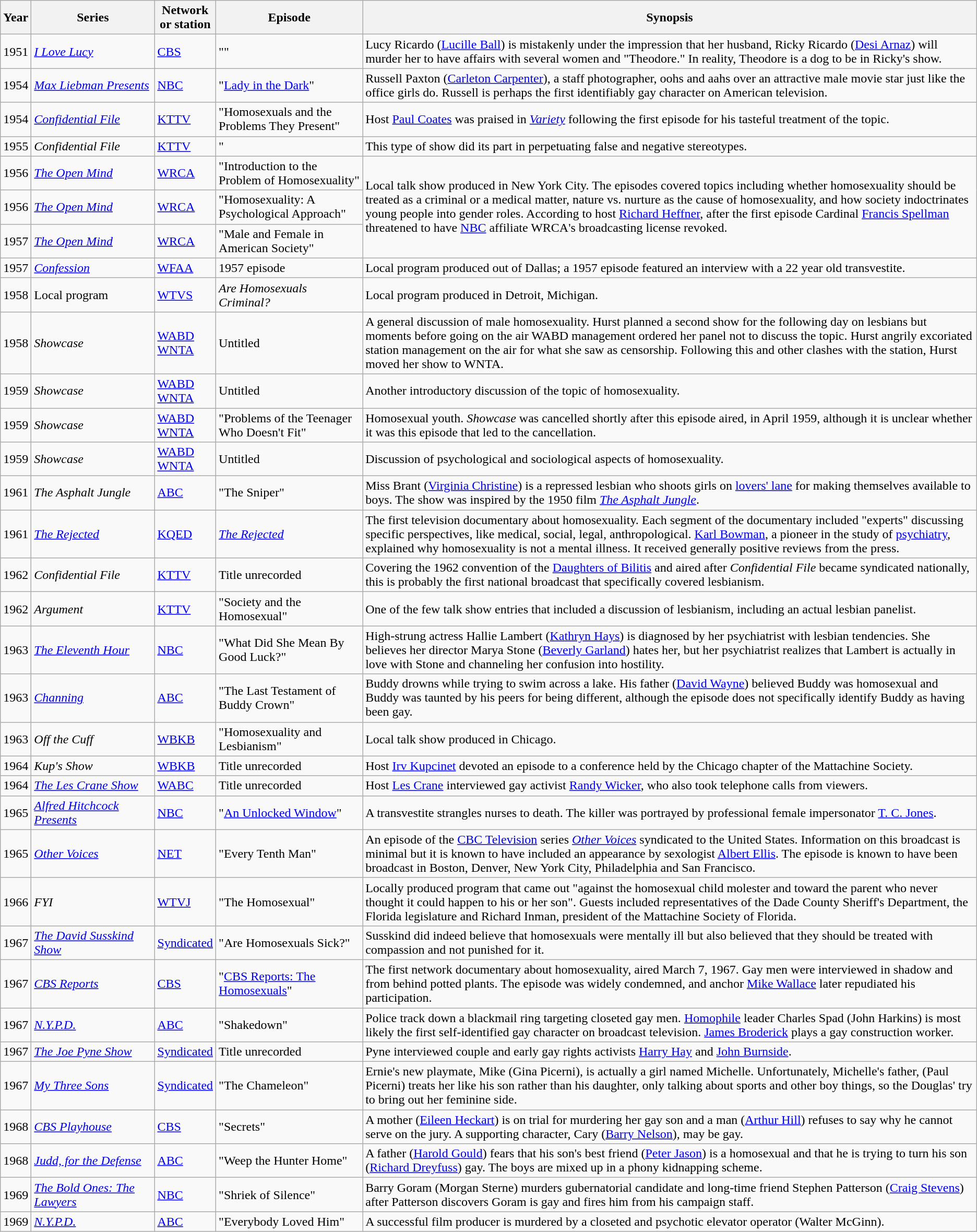<table class="sortable wikitable" style="margins:auto; width=95%;">
<tr>
<th width="30">Year</th>
<th width="150">Series</th>
<th width="60">Network <br> or station</th>
<th width="180">Episode</th>
<th class="unsortable">Synopsis</th>
</tr>
<tr>
<td align=center>1951</td>
<td><em><a href='#'>I Love Lucy</a></em></td>
<td><a href='#'>CBS</a></td>
<td>""</td>
<td>Lucy Ricardo (<a href='#'>Lucille Ball</a>) is mistakenly under the impression that her husband, Ricky Ricardo (<a href='#'>Desi Arnaz</a>) will murder her to have affairs with several women and "Theodore." In reality, Theodore is a dog to be in Ricky's show.</td>
</tr>
<tr>
<td align=center>1954</td>
<td><em><a href='#'>Max Liebman Presents</a></em></td>
<td><a href='#'>NBC</a></td>
<td>"<a href='#'>Lady in the Dark</a>"</td>
<td>Russell Paxton (<a href='#'>Carleton Carpenter</a>), a staff photographer, oohs and aahs over an attractive male movie star just like the office girls do. Russell is perhaps the first identifiably gay character on American television.</td>
</tr>
<tr>
<td align=center>1954</td>
<td><em><a href='#'>Confidential File</a></em></td>
<td><a href='#'>KTTV</a></td>
<td>"Homosexuals and the Problems They Present"</td>
<td>Host <a href='#'>Paul Coates</a> was praised in <em><a href='#'>Variety</a></em> following the first episode for his tasteful treatment of the topic.</td>
</tr>
<tr>
<td align=center>1955</td>
<td><em>Confidential File</em></td>
<td><a href='#'>KTTV</a></td>
<td>"</td>
<td>This type of show did its part in perpetuating false and negative stereotypes.</td>
</tr>
<tr>
<td align=center>1956</td>
<td><em><a href='#'>The Open Mind</a></em></td>
<td><a href='#'>WRCA</a></td>
<td>"Introduction to the Problem of Homosexuality"</td>
<td rowspan="3">Local talk show produced in New York City. The episodes covered topics including whether homosexuality should be treated as a criminal or a medical matter, nature vs. nurture as the cause of homosexuality, and how society indoctrinates young people into gender roles. According to host <a href='#'>Richard Heffner</a>, after the first episode Cardinal <a href='#'>Francis Spellman</a> threatened to have <a href='#'>NBC</a> affiliate WRCA's broadcasting license revoked.</td>
</tr>
<tr>
<td align=center>1956</td>
<td><em><a href='#'>The Open Mind</a></em></td>
<td><a href='#'>WRCA</a></td>
<td>"Homosexuality: A Psychological Approach"</td>
</tr>
<tr>
<td align=center>1957</td>
<td><em><a href='#'>The Open Mind</a></em></td>
<td><a href='#'>WRCA</a></td>
<td>"Male and Female in American Society"</td>
</tr>
<tr>
<td align=center>1957</td>
<td><em><a href='#'>Confession</a></em></td>
<td><a href='#'>WFAA</a></td>
<td>1957 episode</td>
<td>Local program produced out of Dallas; a 1957 episode featured an interview with a 22 year old transvestite.</td>
</tr>
<tr>
<td align=center>1958</td>
<td>Local program</td>
<td><a href='#'>WTVS</a></td>
<td><em>Are Homosexuals Criminal?</em></td>
<td>Local program produced in Detroit, Michigan.</td>
</tr>
<tr>
<td align=center>1958</td>
<td><em>Showcase</em></td>
<td><a href='#'>WABD</a> <br> <a href='#'>WNTA</a></td>
<td>Untitled</td>
<td>A general discussion of male homosexuality. Hurst planned a second show for the following day on lesbians but moments before going on the air WABD management ordered her panel not to discuss the topic. Hurst angrily excoriated station management on the air for what she saw as censorship. Following this and other clashes with the station, Hurst moved her show to WNTA.</td>
</tr>
<tr>
<td align=center>1959</td>
<td><em>Showcase</em></td>
<td><a href='#'>WABD</a> <br> <a href='#'>WNTA</a></td>
<td>Untitled</td>
<td>Another introductory discussion of the topic of homosexuality.</td>
</tr>
<tr>
<td align=center>1959</td>
<td><em>Showcase</em></td>
<td><a href='#'>WABD</a> <br> <a href='#'>WNTA</a></td>
<td>"Problems of the Teenager Who Doesn't Fit"</td>
<td>Homosexual youth. <em>Showcase</em> was cancelled shortly after this episode aired, in April 1959, although it is unclear whether it was this episode that led to the cancellation.</td>
</tr>
<tr>
<td align=center>1959</td>
<td><em>Showcase</em></td>
<td><a href='#'>WABD</a> <br> <a href='#'>WNTA</a></td>
<td>Untitled</td>
<td>Discussion of psychological and sociological aspects of homosexuality.</td>
</tr>
<tr>
<td align=center>1961</td>
<td><em>The Asphalt Jungle</em></td>
<td><a href='#'>ABC</a></td>
<td>"The Sniper"</td>
<td>Miss Brant (<a href='#'>Virginia Christine</a>) is a repressed lesbian who shoots girls on <a href='#'>lovers' lane</a> for making themselves available to boys.  The show was inspired by the 1950 film <em><a href='#'>The Asphalt Jungle</a></em>.</td>
</tr>
<tr>
<td align=center>1961</td>
<td><em><a href='#'>The Rejected</a></em></td>
<td><a href='#'>KQED</a></td>
<td><em><a href='#'>The Rejected</a></em></td>
<td>The first television documentary about homosexuality. Each segment of the documentary included "experts" discussing specific perspectives, like medical, social, legal, anthropological. <a href='#'>Karl Bowman</a>, a pioneer in the study of <a href='#'>psychiatry</a>, explained why homosexuality is not a mental illness. It received generally positive reviews from the press.</td>
</tr>
<tr>
<td align=center>1962</td>
<td><em>Confidential File</em></td>
<td><a href='#'>KTTV</a></td>
<td>Title unrecorded</td>
<td>Covering the 1962 convention of the <a href='#'>Daughters of Bilitis</a> and aired after <em>Confidential File</em> became syndicated nationally, this is probably the first national broadcast that specifically covered lesbianism.</td>
</tr>
<tr>
<td align=center>1962</td>
<td><em>Argument</em></td>
<td><a href='#'>KTTV</a></td>
<td>"Society and the Homosexual"</td>
<td>One of the few talk show entries that included a discussion of lesbianism, including an actual lesbian panelist.</td>
</tr>
<tr>
<td align=center>1963</td>
<td><em><a href='#'>The Eleventh Hour</a></em></td>
<td><a href='#'>NBC</a></td>
<td>"What Did She Mean By Good Luck?"</td>
<td>High-strung actress Hallie Lambert (<a href='#'>Kathryn Hays</a>) is diagnosed by her psychiatrist with lesbian tendencies. She believes her director Marya Stone (<a href='#'>Beverly Garland</a>) hates her, but her psychiatrist realizes that Lambert is actually in love with Stone and channeling her confusion into hostility.</td>
</tr>
<tr>
<td align=center>1963</td>
<td><em><a href='#'>Channing</a></em></td>
<td><a href='#'>ABC</a></td>
<td>"The Last Testament of Buddy Crown"</td>
<td>Buddy drowns while trying to swim across a lake. His father (<a href='#'>David Wayne</a>) believed Buddy was homosexual and Buddy was taunted by his peers for being different, although the episode does not specifically identify Buddy as having been gay.</td>
</tr>
<tr>
<td align=center>1963</td>
<td><em>Off the Cuff</em></td>
<td><a href='#'>WBKB</a></td>
<td>"Homosexuality and Lesbianism"</td>
<td>Local talk show produced in Chicago.</td>
</tr>
<tr>
<td align=center>1964</td>
<td><em>Kup's Show</em></td>
<td><a href='#'>WBKB</a></td>
<td>Title unrecorded</td>
<td>Host <a href='#'>Irv Kupcinet</a> devoted an episode to a conference held by the Chicago chapter of the Mattachine Society.</td>
</tr>
<tr>
<td align=center>1964</td>
<td><em><a href='#'>The Les Crane Show</a></em></td>
<td><a href='#'>WABC</a></td>
<td>Title unrecorded</td>
<td>Host <a href='#'>Les Crane</a> interviewed gay activist <a href='#'>Randy Wicker</a>, who also took telephone calls from viewers.</td>
</tr>
<tr>
<td align=center>1965</td>
<td><em><a href='#'>Alfred Hitchcock Presents</a></em></td>
<td><a href='#'>NBC</a></td>
<td>"<a href='#'>An Unlocked Window</a>"</td>
<td>A transvestite strangles nurses to death. The killer was portrayed by professional female impersonator <a href='#'>T. C. Jones</a>.</td>
</tr>
<tr>
<td align=center>1965</td>
<td><em><a href='#'>Other Voices</a></em></td>
<td><a href='#'>NET</a></td>
<td>"Every Tenth Man"</td>
<td>An episode of the <a href='#'>CBC Television</a> series <em><a href='#'>Other Voices</a></em> syndicated to the United States. Information on this broadcast is minimal but it is known to have included an appearance by sexologist <a href='#'>Albert Ellis</a>. The episode is known to have been broadcast in Boston, Denver, New York City, Philadelphia and San Francisco.</td>
</tr>
<tr>
<td align=center>1966</td>
<td><em>FYI</em></td>
<td><a href='#'>WTVJ</a></td>
<td>"The Homosexual"</td>
<td>Locally produced program that came out "against the homosexual child molester and toward the parent who never thought it could happen to his or her son". Guests included representatives of the Dade County Sheriff's Department, the Florida legislature and Richard Inman, president of the Mattachine Society of Florida.</td>
</tr>
<tr>
<td align=center>1967</td>
<td><em><a href='#'>The David Susskind Show</a></em></td>
<td><a href='#'>Syndicated</a></td>
<td>"Are Homosexuals Sick?"</td>
<td>Susskind did indeed believe that homosexuals were mentally ill but also believed that they should be treated with compassion and not punished for it.</td>
</tr>
<tr>
<td align=center>1967</td>
<td><em><a href='#'>CBS Reports</a></em></td>
<td><a href='#'>CBS</a></td>
<td>"<a href='#'>CBS Reports: The Homosexuals</a>"</td>
<td>The first network documentary about homosexuality, aired March 7, 1967. Gay men were interviewed in shadow and from behind potted plants. The episode was widely condemned, and anchor <a href='#'>Mike Wallace</a> later repudiated his participation.</td>
</tr>
<tr>
<td align=center>1967</td>
<td><em><a href='#'>N.Y.P.D.</a></em></td>
<td><a href='#'>ABC</a></td>
<td>"Shakedown"</td>
<td>Police track down a blackmail ring targeting closeted gay men. <a href='#'>Homophile</a> leader Charles Spad (John Harkins) is most likely the first self-identified gay character on broadcast television. <a href='#'>James Broderick</a> plays a gay construction worker.</td>
</tr>
<tr>
<td align=center>1967</td>
<td><em><a href='#'>The Joe Pyne Show</a></em></td>
<td><a href='#'>Syndicated</a></td>
<td>Title unrecorded</td>
<td>Pyne interviewed couple and early gay rights activists <a href='#'>Harry Hay</a> and <a href='#'>John Burnside</a>.</td>
</tr>
<tr>
<td align=center>1967</td>
<td><em><a href='#'>My Three Sons</a></em></td>
<td><a href='#'>Syndicated</a></td>
<td>"The Chameleon"</td>
<td>Ernie's new playmate, Mike (Gina Picerni), is actually a girl named Michelle. Unfortunately, Michelle's father, (Paul Picerni) treats her like his son rather than his daughter, only talking about sports and other boy things, so the Douglas' try to bring out her feminine side.</td>
</tr>
<tr>
<td align=center>1968</td>
<td><em><a href='#'>CBS Playhouse</a></em></td>
<td><a href='#'>CBS</a></td>
<td>"Secrets"</td>
<td>A mother (<a href='#'>Eileen Heckart</a>) is on trial for murdering her gay son and a man (<a href='#'>Arthur Hill</a>) refuses to say why he cannot serve on the jury. A supporting character, Cary (<a href='#'>Barry Nelson</a>), may be gay.</td>
</tr>
<tr>
<td align=center>1968</td>
<td><em><a href='#'>Judd, for the Defense</a></em></td>
<td><a href='#'>ABC</a></td>
<td>"Weep the Hunter Home"</td>
<td>A father (<a href='#'>Harold Gould</a>) fears that his son's best friend (<a href='#'>Peter Jason</a>) is a homosexual and that he is trying to turn his son (<a href='#'>Richard Dreyfuss</a>) gay. The boys are mixed up in a phony kidnapping scheme.</td>
</tr>
<tr>
<td align=center>1969</td>
<td><em><a href='#'>The Bold Ones: The Lawyers</a></em></td>
<td><a href='#'>NBC</a></td>
<td>"Shriek of Silence"</td>
<td>Barry Goram (Morgan Sterne) murders gubernatorial candidate and long-time friend Stephen Patterson (<a href='#'>Craig Stevens</a>) after Patterson discovers Goram is gay and fires him from his campaign staff.</td>
</tr>
<tr>
<td align=center>1969</td>
<td><em><a href='#'>N.Y.P.D.</a></em></td>
<td><a href='#'>ABC</a></td>
<td>"Everybody Loved Him"</td>
<td>A successful film producer is murdered by a closeted and psychotic elevator operator (Walter McGinn).</td>
</tr>
</table>
